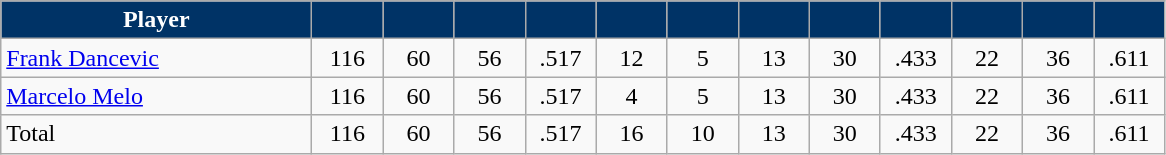<table class="wikitable" style="text-align:center">
<tr>
<th style="background:#003366; color:white" width="200px">Player</th>
<th style="background:#003366; color:white" width="40px"></th>
<th style="background:#003366; color:white" width="40px"></th>
<th style="background:#003366; color:white" width="40px"></th>
<th style="background:#003366; color:white" width="40px"></th>
<th style="background:#003366; color:white" width="40px"></th>
<th style="background:#003366; color:white" width="40px"></th>
<th style="background:#003366; color:white" width="40px"></th>
<th style="background:#003366; color:white" width="40px"></th>
<th style="background:#003366; color:white" width="40px"></th>
<th style="background:#003366; color:white" width="40px"></th>
<th style="background:#003366; color:white" width="40px"></th>
<th style="background:#003366; color:white" width="40px"></th>
</tr>
<tr>
<td style="text-align:left"><a href='#'>Frank Dancevic</a></td>
<td>116</td>
<td>60</td>
<td>56</td>
<td>.517</td>
<td>12</td>
<td>5</td>
<td>13</td>
<td>30</td>
<td>.433</td>
<td>22</td>
<td>36</td>
<td>.611</td>
</tr>
<tr>
<td style="text-align:left"><a href='#'>Marcelo Melo</a></td>
<td>116</td>
<td>60</td>
<td>56</td>
<td>.517</td>
<td>4</td>
<td>5</td>
<td>13</td>
<td>30</td>
<td>.433</td>
<td>22</td>
<td>36</td>
<td>.611</td>
</tr>
<tr>
<td style="text-align:left">Total</td>
<td>116</td>
<td>60</td>
<td>56</td>
<td>.517</td>
<td>16</td>
<td>10</td>
<td>13</td>
<td>30</td>
<td>.433</td>
<td>22</td>
<td>36</td>
<td>.611</td>
</tr>
</table>
